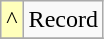<table class=wikitable>
<tr>
<td style="background:#ffffbb">^</td>
<td>Record</td>
</tr>
<tr>
</tr>
</table>
